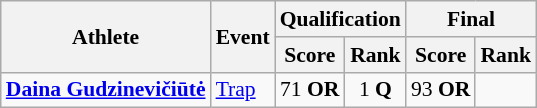<table class="wikitable" style="font-size:90%">
<tr>
<th rowspan="2">Athlete</th>
<th rowspan="2">Event</th>
<th colspan="2">Qualification</th>
<th colspan="2">Final</th>
</tr>
<tr>
<th>Score</th>
<th>Rank</th>
<th>Score</th>
<th>Rank</th>
</tr>
<tr>
<td><strong><a href='#'>Daina Gudzinevičiūtė</a></strong></td>
<td><a href='#'>Trap</a></td>
<td align="center">71 <strong>OR</strong></td>
<td align="center">1 <strong>Q</strong></td>
<td align="center">93 <strong>OR</strong></td>
<td align="center"></td>
</tr>
</table>
